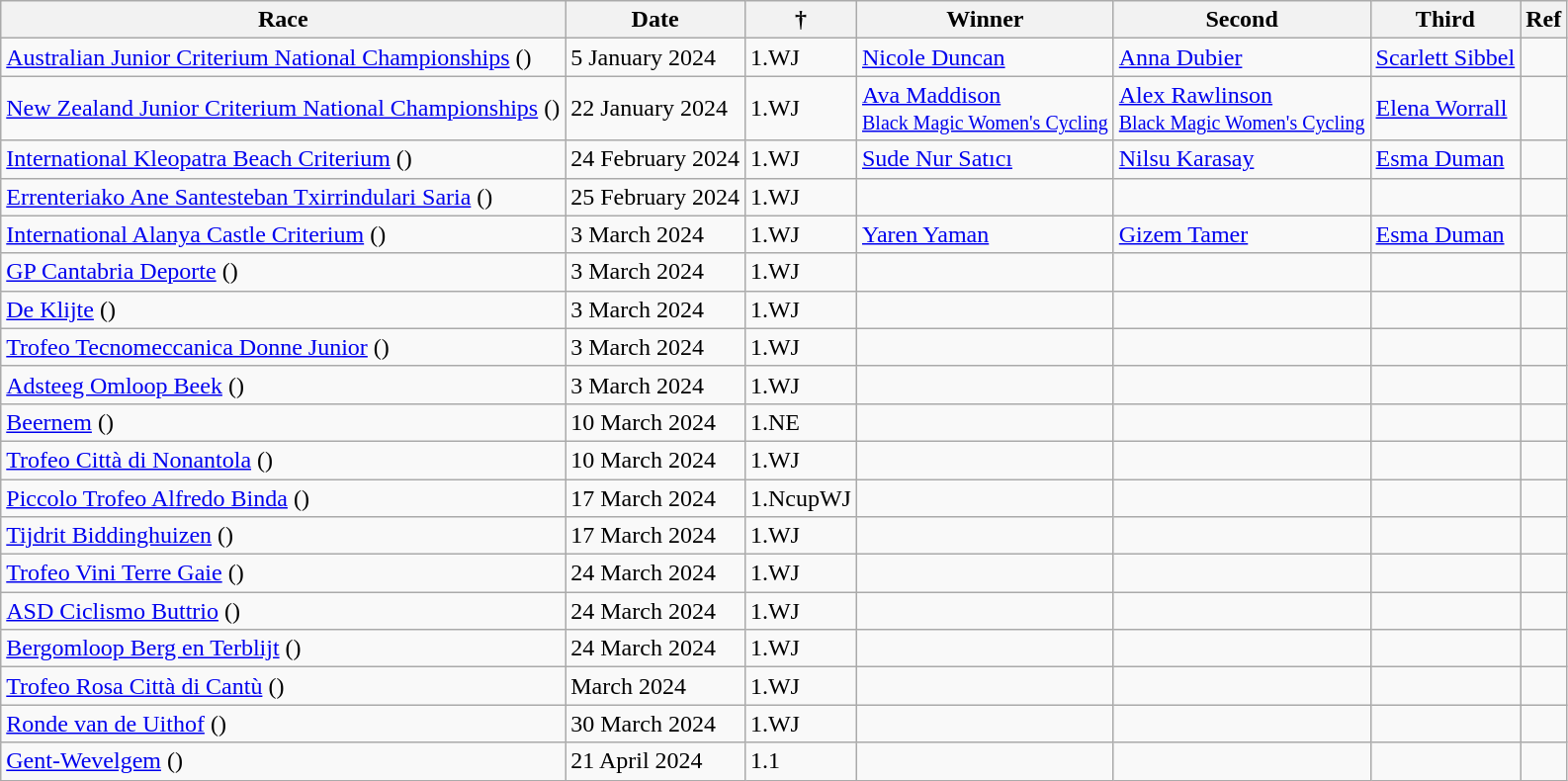<table class="wikitable sortable">
<tr>
<th>Race</th>
<th>Date</th>
<th> †</th>
<th>Winner</th>
<th>Second</th>
<th>Third</th>
<th>Ref</th>
</tr>
<tr>
<td> <a href='#'>Australian Junior Criterium National Championships</a> ()</td>
<td>5 January 2024</td>
<td>1.WJ</td>
<td> <a href='#'>Nicole Duncan</a> <br> <small></small></td>
<td> <a href='#'>Anna Dubier</a></td>
<td> <a href='#'>Scarlett Sibbel</a></td>
<td align=center></td>
</tr>
<tr>
<td> <a href='#'>New Zealand Junior Criterium National Championships</a> ()</td>
<td>22 January 2024</td>
<td>1.WJ</td>
<td> <a href='#'>Ava Maddison</a> <br> <small><a href='#'>Black Magic Women's Cycling</a></small></td>
<td> <a href='#'>Alex Rawlinson</a> <br> <small><a href='#'>Black Magic Women's Cycling</a></small></td>
<td> <a href='#'>Elena Worrall</a></td>
<td align=center></td>
</tr>
<tr>
<td> <a href='#'>International Kleopatra Beach Criterium</a> ()</td>
<td>24 February 2024</td>
<td>1.WJ</td>
<td> <a href='#'>Sude Nur Satıcı</a></td>
<td> <a href='#'>Nilsu Karasay</a></td>
<td> <a href='#'>Esma Duman</a></td>
<td align=center></td>
</tr>
<tr>
<td> <a href='#'>Errenteriako Ane Santesteban Txirrindulari Saria</a> ()</td>
<td>25 February 2024</td>
<td>1.WJ</td>
<td></td>
<td></td>
<td></td>
<td align=center></td>
</tr>
<tr>
<td> <a href='#'>International Alanya Castle Criterium</a> ()</td>
<td>3 March 2024</td>
<td>1.WJ</td>
<td> <a href='#'>Yaren Yaman</a></td>
<td> <a href='#'>Gizem Tamer</a></td>
<td> <a href='#'>Esma Duman</a></td>
<td align=center></td>
</tr>
<tr>
<td> <a href='#'>GP Cantabria Deporte</a> ()</td>
<td>3 March 2024</td>
<td>1.WJ</td>
<td></td>
<td></td>
<td></td>
<td align=center></td>
</tr>
<tr>
<td> <a href='#'>De Klijte</a> ()</td>
<td>3 March 2024</td>
<td>1.WJ</td>
<td></td>
<td></td>
<td></td>
<td align=center></td>
</tr>
<tr>
<td> <a href='#'>Trofeo Tecnomeccanica Donne Junior</a> ()</td>
<td>3 March 2024</td>
<td>1.WJ</td>
<td></td>
<td></td>
<td></td>
<td align=center></td>
</tr>
<tr>
<td> <a href='#'>Adsteeg Omloop Beek</a> ()</td>
<td>3 March 2024</td>
<td>1.WJ</td>
<td></td>
<td></td>
<td></td>
<td align=center></td>
</tr>
<tr>
<td> <a href='#'>Beernem</a> ()</td>
<td>10 March 2024</td>
<td>1.NE</td>
<td></td>
<td></td>
<td></td>
<td align=center></td>
</tr>
<tr>
<td> <a href='#'>Trofeo Città di Nonantola</a> ()</td>
<td>10 March 2024</td>
<td>1.WJ</td>
<td></td>
<td></td>
<td></td>
<td align=center></td>
</tr>
<tr>
<td> <a href='#'>Piccolo Trofeo Alfredo Binda</a> ()</td>
<td>17 March 2024</td>
<td>1.NcupWJ</td>
<td></td>
<td></td>
<td></td>
<td align=center></td>
</tr>
<tr>
<td> <a href='#'>Tijdrit Biddinghuizen</a> ()</td>
<td>17 March 2024</td>
<td>1.WJ</td>
<td></td>
<td></td>
<td></td>
<td align=center></td>
</tr>
<tr>
<td> <a href='#'>Trofeo Vini Terre Gaie</a> ()</td>
<td>24 March 2024</td>
<td>1.WJ</td>
<td></td>
<td></td>
<td></td>
<td align=center></td>
</tr>
<tr>
<td> <a href='#'>ASD Ciclismo Buttrio</a> ()</td>
<td>24 March 2024</td>
<td>1.WJ</td>
<td></td>
<td></td>
<td></td>
<td align=center></td>
</tr>
<tr>
<td> <a href='#'>Bergomloop Berg en Terblijt</a> ()</td>
<td>24 March 2024</td>
<td>1.WJ</td>
<td></td>
<td></td>
<td></td>
<td align=center></td>
</tr>
<tr>
<td> <a href='#'>Trofeo Rosa Città di Cantù</a> ()</td>
<td>March 2024</td>
<td>1.WJ</td>
<td></td>
<td></td>
<td></td>
<td align=center></td>
</tr>
<tr>
<td> <a href='#'>Ronde van de Uithof</a> ()</td>
<td>30 March 2024</td>
<td>1.WJ</td>
<td></td>
<td></td>
<td></td>
<td align=center></td>
</tr>
<tr>
<td> <a href='#'>Gent-Wevelgem</a> ()</td>
<td>21 April 2024</td>
<td>1.1</td>
<td></td>
<td></td>
<td></td>
<td align=center></td>
</tr>
</table>
